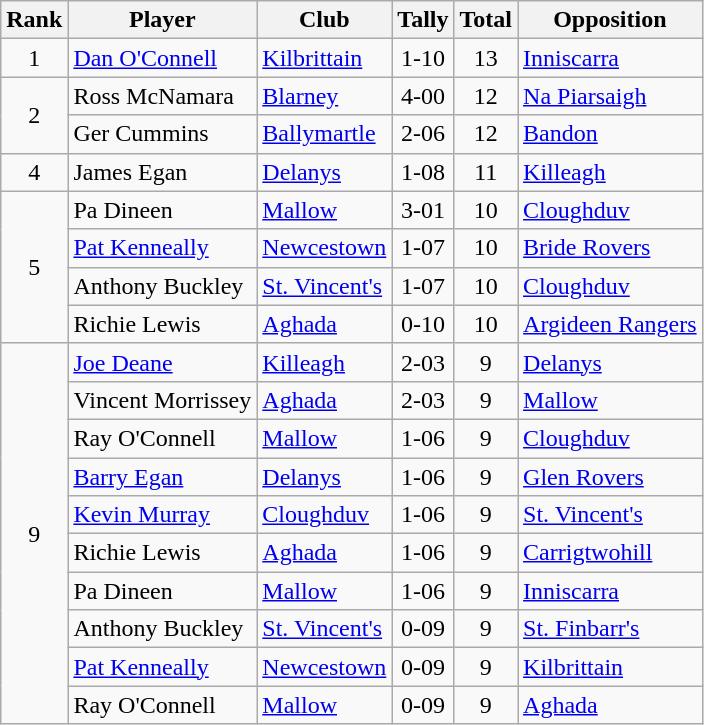<table class="wikitable">
<tr>
<th>Rank</th>
<th>Player</th>
<th>Club</th>
<th>Tally</th>
<th>Total</th>
<th>Opposition</th>
</tr>
<tr>
<td rowspan="1" style="text-align:center;">1</td>
<td><a href='#'>Dan O'Connell</a></td>
<td><a href='#'>Kilbrittain</a></td>
<td align=center>1-10</td>
<td align=center>13</td>
<td><a href='#'>Inniscarra</a></td>
</tr>
<tr>
<td rowspan="2" style="text-align:center;">2</td>
<td>Ross McNamara</td>
<td><a href='#'>Blarney</a></td>
<td align=center>4-00</td>
<td align=center>12</td>
<td><a href='#'>Na Piarsaigh</a></td>
</tr>
<tr>
<td>Ger Cummins</td>
<td><a href='#'>Ballymartle</a></td>
<td align=center>2-06</td>
<td align=center>12</td>
<td><a href='#'>Bandon</a></td>
</tr>
<tr>
<td rowspan="1" style="text-align:center;">4</td>
<td>James Egan</td>
<td><a href='#'>Delanys</a></td>
<td align=center>1-08</td>
<td align=center>11</td>
<td><a href='#'>Killeagh</a></td>
</tr>
<tr>
<td rowspan="4" style="text-align:center;">5</td>
<td>Pa Dineen</td>
<td><a href='#'>Mallow</a></td>
<td align=center>3-01</td>
<td align=center>10</td>
<td><a href='#'>Cloughduv</a></td>
</tr>
<tr>
<td><a href='#'>Pat Kenneally</a></td>
<td><a href='#'>Newcestown</a></td>
<td align=center>1-07</td>
<td align=center>10</td>
<td><a href='#'>Bride Rovers</a></td>
</tr>
<tr>
<td>Anthony Buckley</td>
<td><a href='#'>St. Vincent's</a></td>
<td align=center>1-07</td>
<td align=center>10</td>
<td><a href='#'>Cloughduv</a></td>
</tr>
<tr>
<td>Richie Lewis</td>
<td><a href='#'>Aghada</a></td>
<td align=center>0-10</td>
<td align=center>10</td>
<td><a href='#'>Argideen Rangers</a></td>
</tr>
<tr>
<td rowspan="10" style="text-align:center;">9</td>
<td><a href='#'>Joe Deane</a></td>
<td><a href='#'>Killeagh</a></td>
<td align=center>2-03</td>
<td align=center>9</td>
<td><a href='#'>Delanys</a></td>
</tr>
<tr>
<td>Vincent Morrissey</td>
<td><a href='#'>Aghada</a></td>
<td align=center>2-03</td>
<td align=center>9</td>
<td><a href='#'>Mallow</a></td>
</tr>
<tr>
<td>Ray O'Connell</td>
<td><a href='#'>Mallow</a></td>
<td align=center>1-06</td>
<td align=center>9</td>
<td><a href='#'>Cloughduv</a></td>
</tr>
<tr>
<td><a href='#'>Barry Egan</a></td>
<td><a href='#'>Delanys</a></td>
<td align=center>1-06</td>
<td align=center>9</td>
<td><a href='#'>Glen Rovers</a></td>
</tr>
<tr>
<td><a href='#'>Kevin Murray</a></td>
<td><a href='#'>Cloughduv</a></td>
<td align=center>1-06</td>
<td align=center>9</td>
<td><a href='#'>St. Vincent's</a></td>
</tr>
<tr>
<td>Richie Lewis</td>
<td><a href='#'>Aghada</a></td>
<td align=center>1-06</td>
<td align=center>9</td>
<td><a href='#'>Carrigtwohill</a></td>
</tr>
<tr>
<td>Pa Dineen</td>
<td><a href='#'>Mallow</a></td>
<td align=center>1-06</td>
<td align=center>9</td>
<td><a href='#'>Inniscarra</a></td>
</tr>
<tr>
<td>Anthony Buckley</td>
<td><a href='#'>St. Vincent's</a></td>
<td align=center>0-09</td>
<td align=center>9</td>
<td><a href='#'>St. Finbarr's</a></td>
</tr>
<tr>
<td><a href='#'>Pat Kenneally</a></td>
<td><a href='#'>Newcestown</a></td>
<td align=center>0-09</td>
<td align=center>9</td>
<td><a href='#'>Kilbrittain</a></td>
</tr>
<tr>
<td>Ray O'Connell</td>
<td><a href='#'>Mallow</a></td>
<td align=center>0-09</td>
<td align=center>9</td>
<td><a href='#'>Aghada</a></td>
</tr>
</table>
